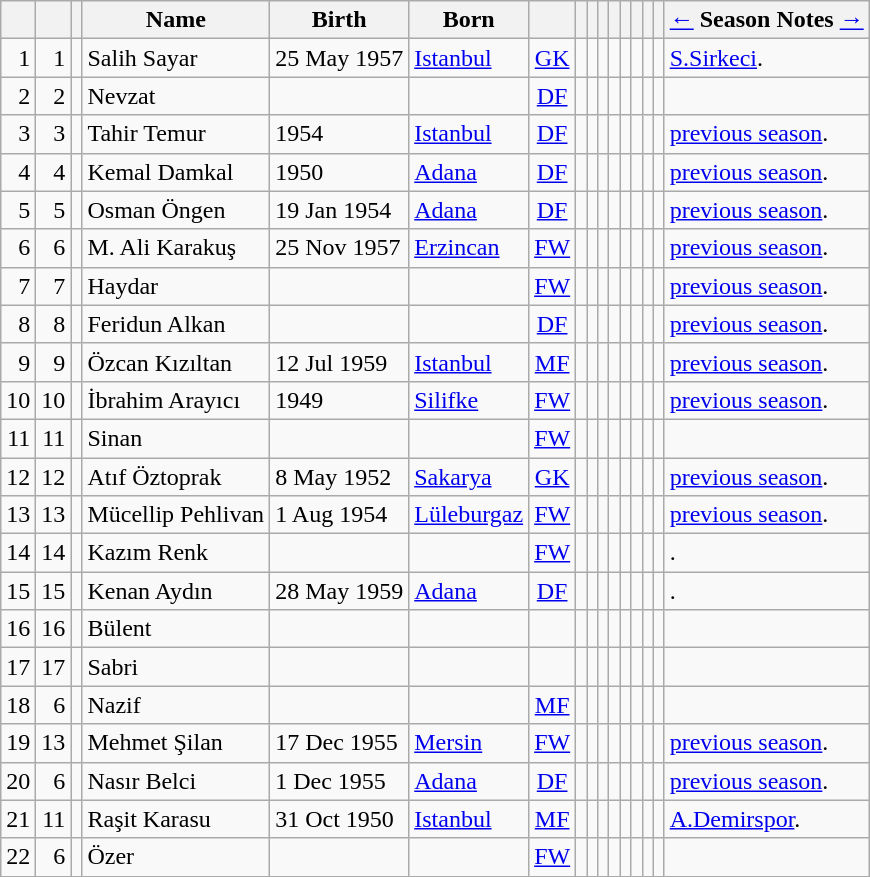<table class="wikitable sortable">
<tr>
<th></th>
<th></th>
<th></th>
<th>Name</th>
<th>Birth</th>
<th>Born</th>
<th></th>
<th></th>
<th></th>
<th></th>
<th></th>
<th></th>
<th></th>
<th></th>
<th></th>
<th><a href='#'>←</a> Season Notes <a href='#'>→</a></th>
</tr>
<tr>
<td align="right">1</td>
<td align="right">1</td>
<td></td>
<td>Salih Sayar</td>
<td>25 May 1957</td>
<td><a href='#'>Istanbul</a></td>
<td align="center"><a href='#'>GK</a></td>
<td align="center"></td>
<td></td>
<td></td>
<td></td>
<td></td>
<td></td>
<td></td>
<td></td>
<td> <a href='#'>S.Sirkeci</a>.</td>
</tr>
<tr>
<td align="right">2</td>
<td align="right">2</td>
<td></td>
<td>Nevzat</td>
<td></td>
<td></td>
<td align="center"><a href='#'>DF</a></td>
<td align="center"></td>
<td></td>
<td></td>
<td></td>
<td></td>
<td></td>
<td></td>
<td></td>
<td></td>
</tr>
<tr>
<td align="right">3</td>
<td align="right">3</td>
<td></td>
<td>Tahir Temur</td>
<td>1954</td>
<td><a href='#'>Istanbul</a></td>
<td align="center"><a href='#'>DF</a></td>
<td align="center"></td>
<td></td>
<td></td>
<td></td>
<td></td>
<td></td>
<td></td>
<td></td>
<td> <a href='#'>previous season</a>.</td>
</tr>
<tr>
<td align="right">4</td>
<td align="right">4</td>
<td></td>
<td>Kemal Damkal</td>
<td>1950</td>
<td><a href='#'>Adana</a></td>
<td align="center"><a href='#'>DF</a></td>
<td align="center"></td>
<td></td>
<td></td>
<td></td>
<td></td>
<td></td>
<td></td>
<td></td>
<td> <a href='#'>previous season</a>.</td>
</tr>
<tr>
<td align="right">5</td>
<td align="right">5</td>
<td></td>
<td>Osman Öngen</td>
<td>19 Jan 1954</td>
<td><a href='#'>Adana</a></td>
<td align="center"><a href='#'>DF</a></td>
<td align="center"></td>
<td></td>
<td></td>
<td></td>
<td></td>
<td></td>
<td></td>
<td></td>
<td> <a href='#'>previous season</a>.</td>
</tr>
<tr>
<td align="right">6</td>
<td align="right">6</td>
<td></td>
<td>M. Ali Karakuş</td>
<td>25 Nov 1957</td>
<td><a href='#'>Erzincan</a></td>
<td align="center"><a href='#'>FW</a></td>
<td align="center"></td>
<td></td>
<td></td>
<td></td>
<td></td>
<td></td>
<td></td>
<td></td>
<td> <a href='#'>previous season</a>.</td>
</tr>
<tr>
<td align="right">7</td>
<td align="right">7</td>
<td></td>
<td>Haydar</td>
<td></td>
<td></td>
<td align="center"><a href='#'>FW</a></td>
<td align="center"></td>
<td></td>
<td></td>
<td></td>
<td></td>
<td></td>
<td></td>
<td></td>
<td> <a href='#'>previous season</a>.</td>
</tr>
<tr>
<td align="right">8</td>
<td align="right">8</td>
<td></td>
<td>Feridun Alkan</td>
<td></td>
<td></td>
<td align="center"><a href='#'>DF</a></td>
<td align="center"></td>
<td></td>
<td></td>
<td></td>
<td></td>
<td></td>
<td></td>
<td></td>
<td> <a href='#'>previous season</a>.</td>
</tr>
<tr>
<td align="right">9</td>
<td align="right">9</td>
<td></td>
<td>Özcan Kızıltan</td>
<td>12 Jul 1959</td>
<td><a href='#'>Istanbul</a></td>
<td align="center"><a href='#'>MF</a></td>
<td align="center"></td>
<td></td>
<td></td>
<td></td>
<td></td>
<td></td>
<td></td>
<td></td>
<td> <a href='#'>previous season</a>.</td>
</tr>
<tr>
<td align="right">10</td>
<td align="right">10</td>
<td></td>
<td>İbrahim Arayıcı</td>
<td>1949</td>
<td><a href='#'>Silifke</a></td>
<td align="center"><a href='#'>FW</a></td>
<td align="center"></td>
<td></td>
<td></td>
<td></td>
<td></td>
<td></td>
<td></td>
<td></td>
<td> <a href='#'>previous season</a>.</td>
</tr>
<tr>
<td align="right">11</td>
<td align="right">11</td>
<td></td>
<td>Sinan</td>
<td></td>
<td></td>
<td align="center"><a href='#'>FW</a></td>
<td align="center"></td>
<td></td>
<td></td>
<td></td>
<td></td>
<td></td>
<td></td>
<td></td>
<td></td>
</tr>
<tr>
<td align="right">12</td>
<td align="right">12</td>
<td></td>
<td>Atıf Öztoprak</td>
<td>8 May 1952</td>
<td><a href='#'>Sakarya</a></td>
<td align="center"><a href='#'>GK</a></td>
<td align="center"></td>
<td></td>
<td></td>
<td></td>
<td></td>
<td></td>
<td></td>
<td></td>
<td> <a href='#'>previous season</a>.</td>
</tr>
<tr>
<td align="right">13</td>
<td align="right">13</td>
<td></td>
<td>Mücellip Pehlivan</td>
<td>1 Aug 1954</td>
<td><a href='#'>Lüleburgaz</a></td>
<td align="center"><a href='#'>FW</a></td>
<td align="center"></td>
<td></td>
<td></td>
<td></td>
<td></td>
<td></td>
<td></td>
<td></td>
<td> <a href='#'>previous season</a>.</td>
</tr>
<tr>
<td align="right">14</td>
<td align="right">14</td>
<td></td>
<td>Kazım Renk</td>
<td></td>
<td></td>
<td align="center"><a href='#'>FW</a></td>
<td align="center"></td>
<td></td>
<td></td>
<td></td>
<td></td>
<td></td>
<td></td>
<td></td>
<td>.</td>
</tr>
<tr>
<td align="right">15</td>
<td align="right">15</td>
<td></td>
<td>Kenan Aydın</td>
<td>28 May 1959</td>
<td><a href='#'>Adana</a></td>
<td align="center"><a href='#'>DF</a></td>
<td align="center"></td>
<td></td>
<td></td>
<td></td>
<td></td>
<td></td>
<td></td>
<td></td>
<td>.</td>
</tr>
<tr>
<td align="right">16</td>
<td align="right">16</td>
<td></td>
<td>Bülent</td>
<td></td>
<td></td>
<td align="center"></td>
<td align="center"></td>
<td></td>
<td></td>
<td></td>
<td></td>
<td></td>
<td></td>
<td></td>
<td></td>
</tr>
<tr>
<td align="right">17</td>
<td align="right">17</td>
<td></td>
<td>Sabri</td>
<td></td>
<td></td>
<td align="center"></td>
<td align="center"></td>
<td></td>
<td></td>
<td></td>
<td></td>
<td></td>
<td></td>
<td></td>
<td></td>
</tr>
<tr>
<td align="right">18</td>
<td align="right">6</td>
<td></td>
<td>Nazif</td>
<td></td>
<td></td>
<td align="center"><a href='#'>MF</a></td>
<td align="center"></td>
<td></td>
<td></td>
<td></td>
<td></td>
<td></td>
<td></td>
<td></td>
<td></td>
</tr>
<tr>
<td align="right">19</td>
<td align="right">13</td>
<td></td>
<td>Mehmet Şilan</td>
<td>17 Dec 1955</td>
<td><a href='#'>Mersin</a></td>
<td align="center"><a href='#'>FW</a></td>
<td align="center"></td>
<td></td>
<td></td>
<td></td>
<td></td>
<td></td>
<td></td>
<td></td>
<td> <a href='#'>previous season</a>.</td>
</tr>
<tr>
<td align="right">20</td>
<td align="right">6</td>
<td></td>
<td>Nasır Belci</td>
<td>1 Dec 1955</td>
<td><a href='#'>Adana</a></td>
<td align="center"><a href='#'>DF</a></td>
<td align="center"></td>
<td></td>
<td></td>
<td></td>
<td></td>
<td></td>
<td></td>
<td></td>
<td> <a href='#'>previous season</a>.</td>
</tr>
<tr>
<td align="right">21</td>
<td align="right">11</td>
<td></td>
<td>Raşit Karasu</td>
<td>31 Oct 1950</td>
<td><a href='#'>Istanbul</a></td>
<td align="center"><a href='#'>MF</a></td>
<td align="center"></td>
<td></td>
<td></td>
<td></td>
<td></td>
<td></td>
<td></td>
<td></td>
<td> <a href='#'>A.Demirspor</a>.</td>
</tr>
<tr>
<td align="right">22</td>
<td align="right">6</td>
<td></td>
<td>Özer</td>
<td></td>
<td></td>
<td align="center"><a href='#'>FW</a></td>
<td align="center"></td>
<td></td>
<td></td>
<td></td>
<td></td>
<td></td>
<td></td>
<td></td>
<td></td>
</tr>
</table>
